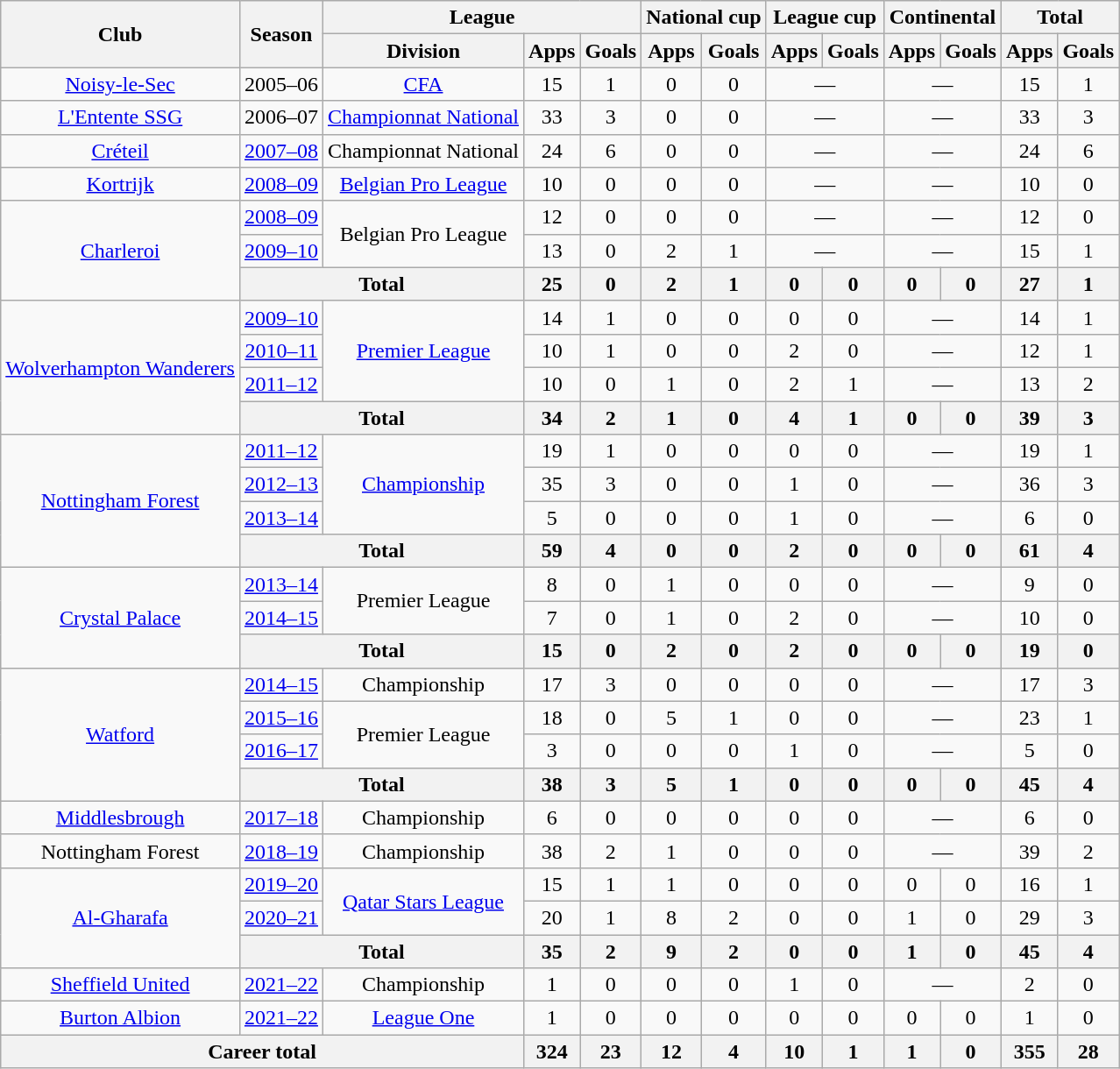<table class="wikitable" style="text-align: center">
<tr>
<th rowspan="2">Club</th>
<th rowspan="2">Season</th>
<th colspan="3">League</th>
<th colspan="2">National cup</th>
<th colspan="2">League cup</th>
<th colspan="2">Continental</th>
<th colspan="2">Total</th>
</tr>
<tr>
<th>Division</th>
<th>Apps</th>
<th>Goals</th>
<th>Apps</th>
<th>Goals</th>
<th>Apps</th>
<th>Goals</th>
<th>Apps</th>
<th>Goals</th>
<th>Apps</th>
<th>Goals</th>
</tr>
<tr>
<td><a href='#'>Noisy-le-Sec</a></td>
<td>2005–06</td>
<td><a href='#'>CFA</a></td>
<td>15</td>
<td>1</td>
<td>0</td>
<td>0</td>
<td colspan="2">—</td>
<td colspan="2">—</td>
<td>15</td>
<td>1</td>
</tr>
<tr>
<td><a href='#'>L'Entente SSG</a></td>
<td>2006–07</td>
<td><a href='#'>Championnat National</a></td>
<td>33</td>
<td>3</td>
<td>0</td>
<td>0</td>
<td colspan="2">—</td>
<td colspan="2">—</td>
<td>33</td>
<td>3</td>
</tr>
<tr>
<td><a href='#'>Créteil</a></td>
<td><a href='#'>2007–08</a></td>
<td>Championnat National</td>
<td>24</td>
<td>6</td>
<td>0</td>
<td>0</td>
<td colspan="2">—</td>
<td colspan="2">—</td>
<td>24</td>
<td>6</td>
</tr>
<tr>
<td><a href='#'>Kortrijk</a></td>
<td><a href='#'>2008–09</a></td>
<td><a href='#'>Belgian Pro League</a></td>
<td>10</td>
<td>0</td>
<td>0</td>
<td>0</td>
<td colspan="2">—</td>
<td colspan="2">—</td>
<td>10</td>
<td>0</td>
</tr>
<tr>
<td rowspan="3"><a href='#'>Charleroi</a></td>
<td><a href='#'>2008–09</a></td>
<td rowspan="2">Belgian Pro League</td>
<td>12</td>
<td>0</td>
<td>0</td>
<td>0</td>
<td colspan="2">—</td>
<td colspan="2">—</td>
<td>12</td>
<td>0</td>
</tr>
<tr>
<td><a href='#'>2009–10</a></td>
<td>13</td>
<td>0</td>
<td>2</td>
<td>1</td>
<td colspan="2">—</td>
<td colspan="2">—</td>
<td>15</td>
<td>1</td>
</tr>
<tr>
<th colspan=2>Total</th>
<th>25</th>
<th>0</th>
<th>2</th>
<th>1</th>
<th>0</th>
<th>0</th>
<th>0</th>
<th>0</th>
<th>27</th>
<th>1</th>
</tr>
<tr>
<td rowspan="4"><a href='#'>Wolverhampton Wanderers</a></td>
<td><a href='#'>2009–10</a></td>
<td rowspan="3"><a href='#'>Premier League</a></td>
<td>14</td>
<td>1</td>
<td>0</td>
<td>0</td>
<td>0</td>
<td>0</td>
<td colspan="2">—</td>
<td>14</td>
<td>1</td>
</tr>
<tr>
<td><a href='#'>2010–11</a></td>
<td>10</td>
<td>1</td>
<td>0</td>
<td>0</td>
<td>2</td>
<td>0</td>
<td colspan="2">—</td>
<td>12</td>
<td>1</td>
</tr>
<tr>
<td><a href='#'>2011–12</a></td>
<td>10</td>
<td>0</td>
<td>1</td>
<td>0</td>
<td>2</td>
<td>1</td>
<td colspan="2">—</td>
<td>13</td>
<td>2</td>
</tr>
<tr>
<th colspan=2>Total</th>
<th>34</th>
<th>2</th>
<th>1</th>
<th>0</th>
<th>4</th>
<th>1</th>
<th>0</th>
<th>0</th>
<th>39</th>
<th>3</th>
</tr>
<tr>
<td rowspan="4"><a href='#'>Nottingham Forest</a></td>
<td><a href='#'>2011–12</a></td>
<td rowspan="3"><a href='#'>Championship</a></td>
<td>19</td>
<td>1</td>
<td>0</td>
<td>0</td>
<td>0</td>
<td>0</td>
<td colspan="2">—</td>
<td>19</td>
<td>1</td>
</tr>
<tr>
<td><a href='#'>2012–13</a></td>
<td>35</td>
<td>3</td>
<td>0</td>
<td>0</td>
<td>1</td>
<td>0</td>
<td colspan="2">—</td>
<td>36</td>
<td>3</td>
</tr>
<tr>
<td><a href='#'>2013–14</a></td>
<td>5</td>
<td>0</td>
<td>0</td>
<td>0</td>
<td>1</td>
<td>0</td>
<td colspan="2">—</td>
<td>6</td>
<td>0</td>
</tr>
<tr>
<th colspan=2>Total</th>
<th>59</th>
<th>4</th>
<th>0</th>
<th>0</th>
<th>2</th>
<th>0</th>
<th>0</th>
<th>0</th>
<th>61</th>
<th>4</th>
</tr>
<tr>
<td rowspan="3"><a href='#'>Crystal Palace</a></td>
<td><a href='#'>2013–14</a></td>
<td rowspan="2">Premier League</td>
<td>8</td>
<td>0</td>
<td>1</td>
<td>0</td>
<td>0</td>
<td>0</td>
<td colspan="2">—</td>
<td>9</td>
<td>0</td>
</tr>
<tr>
<td><a href='#'>2014–15</a></td>
<td>7</td>
<td>0</td>
<td>1</td>
<td>0</td>
<td>2</td>
<td>0</td>
<td colspan="2">—</td>
<td>10</td>
<td>0</td>
</tr>
<tr>
<th colspan=2>Total</th>
<th>15</th>
<th>0</th>
<th>2</th>
<th>0</th>
<th>2</th>
<th>0</th>
<th>0</th>
<th>0</th>
<th>19</th>
<th>0</th>
</tr>
<tr>
<td rowspan="4"><a href='#'>Watford</a></td>
<td><a href='#'>2014–15</a></td>
<td>Championship</td>
<td>17</td>
<td>3</td>
<td>0</td>
<td>0</td>
<td>0</td>
<td>0</td>
<td colspan="2">—</td>
<td>17</td>
<td>3</td>
</tr>
<tr>
<td><a href='#'>2015–16</a></td>
<td rowspan="2">Premier League</td>
<td>18</td>
<td>0</td>
<td>5</td>
<td>1</td>
<td>0</td>
<td>0</td>
<td colspan="2">—</td>
<td>23</td>
<td>1</td>
</tr>
<tr>
<td><a href='#'>2016–17</a></td>
<td>3</td>
<td>0</td>
<td>0</td>
<td>0</td>
<td>1</td>
<td>0</td>
<td colspan="2">—</td>
<td>5</td>
<td>0</td>
</tr>
<tr>
<th colspan=2>Total</th>
<th>38</th>
<th>3</th>
<th>5</th>
<th>1</th>
<th>0</th>
<th>0</th>
<th>0</th>
<th>0</th>
<th>45</th>
<th>4</th>
</tr>
<tr>
<td><a href='#'>Middlesbrough</a></td>
<td><a href='#'>2017–18</a></td>
<td>Championship</td>
<td>6</td>
<td>0</td>
<td>0</td>
<td>0</td>
<td>0</td>
<td>0</td>
<td colspan="2">—</td>
<td>6</td>
<td>0</td>
</tr>
<tr>
<td>Nottingham Forest</td>
<td><a href='#'>2018–19</a></td>
<td>Championship</td>
<td>38</td>
<td>2</td>
<td>1</td>
<td>0</td>
<td>0</td>
<td>0</td>
<td colspan="2">—</td>
<td>39</td>
<td>2</td>
</tr>
<tr>
<td rowspan="3"><a href='#'>Al-Gharafa</a></td>
<td><a href='#'>2019–20</a></td>
<td rowspan="2"><a href='#'>Qatar Stars League</a></td>
<td>15</td>
<td>1</td>
<td>1</td>
<td>0</td>
<td>0</td>
<td>0</td>
<td>0</td>
<td>0</td>
<td>16</td>
<td>1</td>
</tr>
<tr>
<td><a href='#'>2020–21</a></td>
<td>20</td>
<td>1</td>
<td>8</td>
<td>2</td>
<td>0</td>
<td>0</td>
<td>1</td>
<td>0</td>
<td>29</td>
<td>3</td>
</tr>
<tr>
<th colspan=2>Total</th>
<th>35</th>
<th>2</th>
<th>9</th>
<th>2</th>
<th>0</th>
<th>0</th>
<th>1</th>
<th>0</th>
<th>45</th>
<th>4</th>
</tr>
<tr>
<td><a href='#'>Sheffield United</a></td>
<td><a href='#'>2021–22</a></td>
<td>Championship</td>
<td>1</td>
<td>0</td>
<td>0</td>
<td>0</td>
<td>1</td>
<td>0</td>
<td colspan="2">—</td>
<td>2</td>
<td>0</td>
</tr>
<tr>
<td><a href='#'>Burton Albion</a></td>
<td><a href='#'>2021–22</a></td>
<td><a href='#'>League One</a></td>
<td>1</td>
<td>0</td>
<td>0</td>
<td>0</td>
<td>0</td>
<td>0</td>
<td>0</td>
<td>0</td>
<td>1</td>
<td>0</td>
</tr>
<tr>
<th colspan="3">Career total</th>
<th>324</th>
<th>23</th>
<th>12</th>
<th>4</th>
<th>10</th>
<th>1</th>
<th>1</th>
<th>0</th>
<th>355</th>
<th>28</th>
</tr>
</table>
